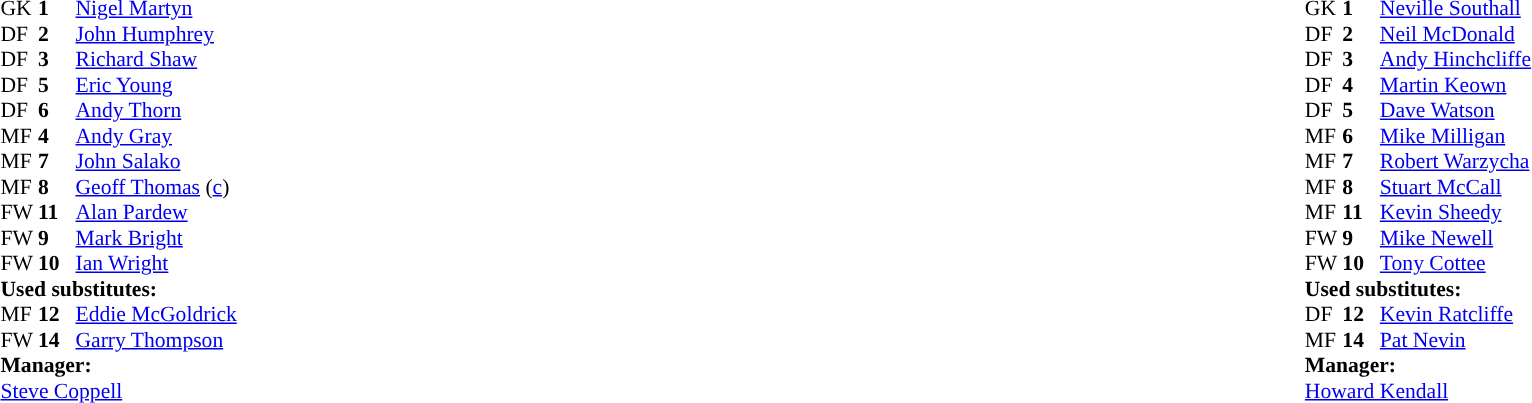<table style="width:100%">
<tr>
<td style="vertical-align:top; width:40%"><br><table cellspacing="0" cellpadding="0" style="font-size:90%">
<tr>
<th width=25></th>
<th width=25></th>
</tr>
<tr>
<td>GK</td>
<td><strong>1</strong></td>
<td> <a href='#'>Nigel Martyn</a></td>
</tr>
<tr>
<td>DF</td>
<td><strong>2</strong></td>
<td> <a href='#'>John Humphrey</a></td>
</tr>
<tr>
<td>DF</td>
<td><strong>3</strong></td>
<td> <a href='#'>Richard Shaw</a></td>
</tr>
<tr>
<td>DF</td>
<td><strong>5</strong></td>
<td> <a href='#'>Eric Young</a></td>
<td></td>
</tr>
<tr>
<td>DF</td>
<td><strong>6</strong></td>
<td> <a href='#'>Andy Thorn</a></td>
</tr>
<tr>
<td>MF</td>
<td><strong>4</strong></td>
<td> <a href='#'>Andy Gray</a></td>
<td></td>
</tr>
<tr>
<td>MF</td>
<td><strong>7</strong></td>
<td> <a href='#'>John Salako</a></td>
</tr>
<tr>
<td>MF</td>
<td><strong>8</strong></td>
<td> <a href='#'>Geoff Thomas</a> (<a href='#'>c</a>)</td>
</tr>
<tr>
<td>FW</td>
<td><strong>11</strong></td>
<td> <a href='#'>Alan Pardew</a></td>
</tr>
<tr>
<td>FW</td>
<td><strong>9</strong></td>
<td> <a href='#'>Mark Bright</a></td>
</tr>
<tr>
<td>FW</td>
<td><strong>10</strong></td>
<td> <a href='#'>Ian Wright</a></td>
</tr>
<tr>
<td colspan="3"><strong>Used substitutes:</strong></td>
</tr>
<tr>
<td>MF</td>
<td><strong>12</strong></td>
<td> <a href='#'>Eddie McGoldrick</a></td>
<td></td>
</tr>
<tr>
<td>FW</td>
<td><strong>14</strong></td>
<td> <a href='#'>Garry Thompson</a></td>
<td></td>
</tr>
<tr>
<td colspan="3"><strong>Manager:</strong></td>
</tr>
<tr>
<td colspan="3"> <a href='#'>Steve Coppell</a></td>
</tr>
</table>
</td>
<td style="vertical-align:top"></td>
<td style="vertical-align:top; width:50%"><br><table cellspacing="0" cellpadding="0" style="font-size:90%; margin:auto">
<tr>
<th width=25></th>
<th width=25></th>
</tr>
<tr>
<td>GK</td>
<td><strong>1</strong></td>
<td> <a href='#'>Neville Southall</a></td>
</tr>
<tr>
<td>DF</td>
<td><strong>2</strong></td>
<td> <a href='#'>Neil McDonald</a></td>
</tr>
<tr>
<td>DF</td>
<td><strong>3</strong></td>
<td> <a href='#'>Andy Hinchcliffe</a></td>
</tr>
<tr>
<td>DF</td>
<td><strong>4</strong></td>
<td> <a href='#'>Martin Keown</a></td>
<td></td>
</tr>
<tr>
<td>DF</td>
<td><strong>5</strong></td>
<td> <a href='#'>Dave Watson</a></td>
</tr>
<tr>
<td>MF</td>
<td><strong>6</strong></td>
<td> <a href='#'>Mike Milligan</a></td>
</tr>
<tr>
<td>MF</td>
<td><strong>7</strong></td>
<td> <a href='#'>Robert Warzycha</a></td>
</tr>
<tr>
<td>MF</td>
<td><strong>8</strong></td>
<td> <a href='#'>Stuart McCall</a></td>
</tr>
<tr>
<td>MF</td>
<td><strong>11</strong></td>
<td> <a href='#'>Kevin Sheedy</a></td>
</tr>
<tr>
<td>FW</td>
<td><strong>9</strong></td>
<td> <a href='#'>Mike Newell</a></td>
<td></td>
</tr>
<tr>
<td>FW</td>
<td><strong>10</strong></td>
<td> <a href='#'>Tony Cottee</a></td>
</tr>
<tr>
<td colspan=3><strong>Used substitutes:</strong></td>
</tr>
<tr>
<td>DF</td>
<td><strong>12</strong></td>
<td> <a href='#'>Kevin Ratcliffe</a></td>
<td></td>
</tr>
<tr>
<td>MF</td>
<td><strong>14</strong></td>
<td> <a href='#'>Pat Nevin</a></td>
<td></td>
</tr>
<tr>
<td colspan=3><strong>Manager:</strong></td>
</tr>
<tr>
<td colspan=3> <a href='#'>Howard Kendall</a></td>
</tr>
</table>
</td>
</tr>
</table>
